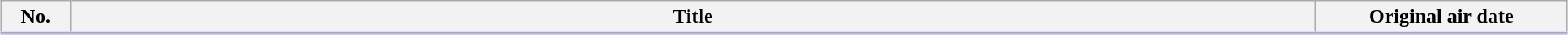<table class="wikitable sortable" style="width:98%; margin:auto; background:#FFF;">
<tr style="border-bottom: 3px solid #CCF">
<th style="width:3em;">No.</th>
<th>Title</th>
<th style="width:12em;">Original air date</th>
</tr>
<tr>
</tr>
</table>
